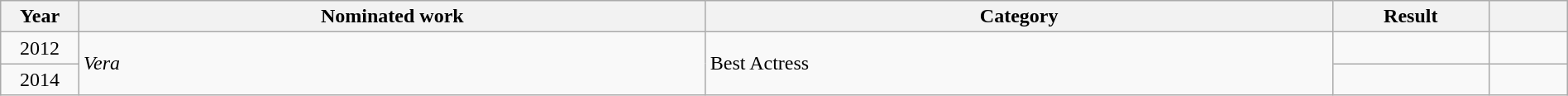<table class="wikitable" style="width:100%;">
<tr>
<th width=5%>Year</th>
<th style="width:40%;">Nominated work</th>
<th style="width:40%;">Category</th>
<th style="width:10%;">Result</th>
<th width=5%></th>
</tr>
<tr>
<td style="text-align:center;">2012</td>
<td rowspan="2" style="text-align:left;"><em>Vera</em></td>
<td rowspan="2">Best Actress</td>
<td></td>
<td style="text-align:center;"></td>
</tr>
<tr>
<td style="text-align:center;">2014</td>
<td></td>
<td style="text-align:center;"></td>
</tr>
</table>
